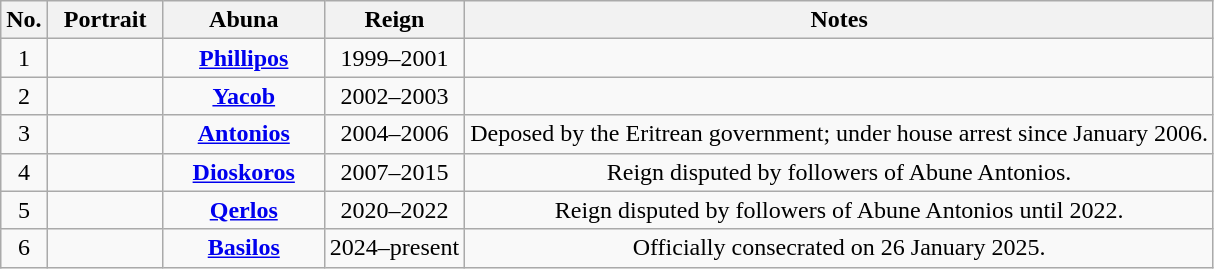<table class="wikitable" style="text-align:center">
<tr>
<th>No.</th>
<th width="70px">Portrait</th>
<th width="100">Abuna<br></th>
<th>Reign</th>
<th>Notes</th>
</tr>
<tr>
<td>1</td>
<td></td>
<td><strong><a href='#'>Phillipos</a></strong><br></td>
<td>1999–2001</td>
<td></td>
</tr>
<tr>
<td>2</td>
<td></td>
<td><strong><a href='#'>Yacob</a></strong><br></td>
<td>2002–2003</td>
<td></td>
</tr>
<tr>
<td>3</td>
<td></td>
<td><strong><a href='#'>Antonios</a></strong><br></td>
<td>2004–2006</td>
<td>Deposed by the Eritrean government; under house arrest since January 2006.<br></td>
</tr>
<tr>
<td>4</td>
<td></td>
<td><strong><a href='#'>Dioskoros</a></strong><br></td>
<td>2007–2015</td>
<td>Reign disputed by followers of Abune Antonios.<br></td>
</tr>
<tr>
<td>5</td>
<td></td>
<td><strong><a href='#'>Qerlos</a></strong><br></td>
<td>2020–2022</td>
<td>Reign disputed by followers of Abune Antonios until 2022.</td>
</tr>
<tr>
<td>6</td>
<td></td>
<td><strong><a href='#'>Basilos</a></strong><br></td>
<td>2024–present</td>
<td>Officially consecrated on 26 January 2025.</td>
</tr>
</table>
